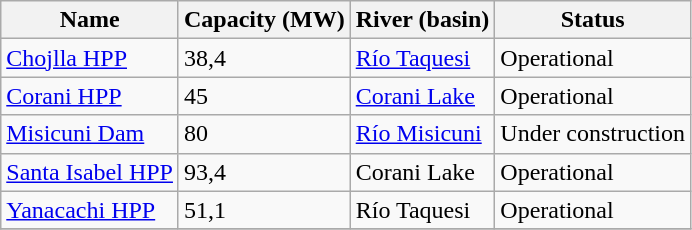<table class="wikitable sortable">
<tr>
<th>Name</th>
<th>Capacity (MW)</th>
<th>River (basin)</th>
<th>Status</th>
</tr>
<tr>
<td><a href='#'>Chojlla HPP</a></td>
<td>38,4</td>
<td><a href='#'>Río Taquesi</a></td>
<td>Operational</td>
</tr>
<tr>
<td><a href='#'>Corani HPP</a></td>
<td>45</td>
<td><a href='#'>Corani Lake</a></td>
<td>Operational</td>
</tr>
<tr>
<td><a href='#'>Misicuni Dam</a></td>
<td>80</td>
<td><a href='#'>Río Misicuni</a></td>
<td>Under construction</td>
</tr>
<tr>
<td><a href='#'>Santa Isabel HPP</a></td>
<td>93,4</td>
<td>Corani Lake</td>
<td>Operational</td>
</tr>
<tr>
<td><a href='#'>Yanacachi HPP</a></td>
<td>51,1</td>
<td>Río Taquesi</td>
<td>Operational</td>
</tr>
<tr>
</tr>
</table>
